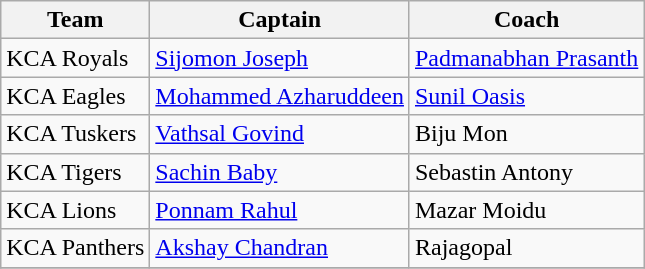<table class="wikitable sortable">
<tr>
<th><strong>Team</strong></th>
<th><strong>Captain</strong></th>
<th><strong>Coach</strong></th>
</tr>
<tr>
<td>KCA Royals</td>
<td><a href='#'>Sijomon Joseph</a></td>
<td><a href='#'>Padmanabhan Prasanth</a></td>
</tr>
<tr>
<td>KCA Eagles</td>
<td><a href='#'>Mohammed Azharuddeen</a></td>
<td><a href='#'>Sunil Oasis</a></td>
</tr>
<tr>
<td>KCA Tuskers</td>
<td><a href='#'>Vathsal Govind</a></td>
<td>Biju Mon</td>
</tr>
<tr>
<td>KCA Tigers</td>
<td><a href='#'>Sachin Baby</a></td>
<td>Sebastin Antony</td>
</tr>
<tr>
<td>KCA Lions</td>
<td><a href='#'>Ponnam Rahul</a></td>
<td>Mazar Moidu</td>
</tr>
<tr>
<td>KCA Panthers</td>
<td><a href='#'>Akshay Chandran</a></td>
<td>Rajagopal</td>
</tr>
<tr>
</tr>
</table>
